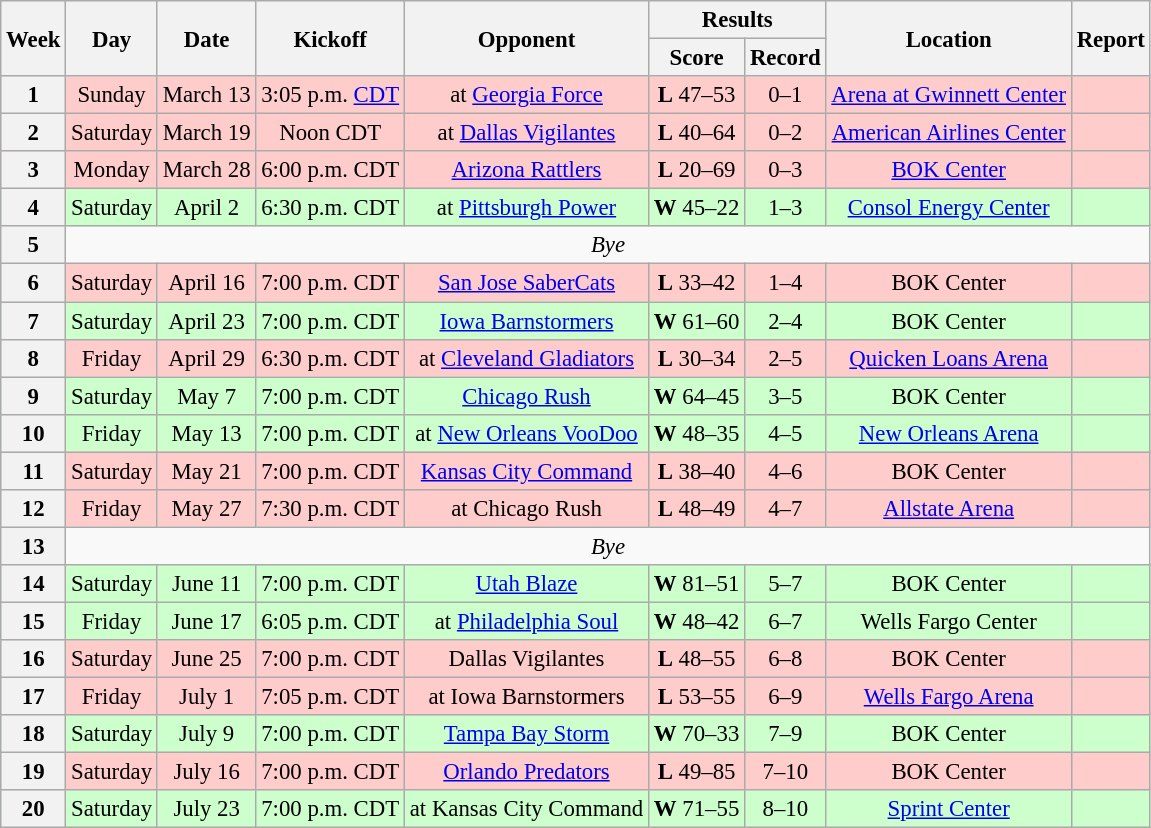<table class="wikitable" style="font-size: 95%;">
<tr>
<th rowspan="2">Week</th>
<th rowspan="2">Day</th>
<th rowspan="2">Date</th>
<th rowspan="2">Kickoff</th>
<th rowspan="2">Opponent</th>
<th colspan="2">Results</th>
<th rowspan="2">Location</th>
<th rowspan="2">Report</th>
</tr>
<tr>
<th>Score</th>
<th>Record</th>
</tr>
<tr style= background:#ffcccc;>
<th align="center">1</th>
<td align="center">Sunday</td>
<td align="center">March 13</td>
<td align="center">3:05 p.m. <a href='#'>CDT</a></td>
<td align="center">at <a href='#'>Georgia Force</a></td>
<td align="center"><strong>L</strong> 47–53</td>
<td align="center">0–1</td>
<td align="center"><a href='#'>Arena at Gwinnett Center</a></td>
<td align="center"></td>
</tr>
<tr style= background:#ffcccc;>
<th align="center">2</th>
<td align="center">Saturday</td>
<td align="center">March 19</td>
<td align="center">Noon CDT</td>
<td align="center">at <a href='#'>Dallas Vigilantes</a></td>
<td align="center"><strong>L</strong> 40–64</td>
<td align="center">0–2</td>
<td align="center"><a href='#'>American Airlines Center</a></td>
<td align="center"></td>
</tr>
<tr style= background:#ffcccc;>
<th align="center">3</th>
<td align="center">Monday</td>
<td align="center">March 28</td>
<td align="center">6:00 p.m. CDT</td>
<td align="center"><a href='#'>Arizona Rattlers</a></td>
<td align="center"><strong>L</strong> 20–69</td>
<td align="center">0–3</td>
<td align="center"><a href='#'>BOK Center</a></td>
<td align="center"></td>
</tr>
<tr style= background:#ccffcc;>
<th align="center">4</th>
<td align="center">Saturday</td>
<td align="center">April 2</td>
<td align="center">6:30 p.m. CDT</td>
<td align="center">at <a href='#'>Pittsburgh Power</a></td>
<td align="center"><strong>W</strong> 45–22</td>
<td align="center">1–3</td>
<td align="center"><a href='#'>Consol Energy Center</a></td>
<td align="center"></td>
</tr>
<tr style=>
<th align="center">5</th>
<td colspan="9" align="center" valign="middle"><em>Bye</em></td>
</tr>
<tr style= background:#ffcccc;>
<th align="center">6</th>
<td align="center">Saturday</td>
<td align="center">April 16</td>
<td align="center">7:00 p.m. CDT</td>
<td align="center"><a href='#'>San Jose SaberCats</a></td>
<td align="center"><strong>L</strong> 33–42</td>
<td align="center">1–4</td>
<td align="center">BOK Center</td>
<td align="center"></td>
</tr>
<tr style= background:#ccffcc;>
<th align="center">7</th>
<td align="center">Saturday</td>
<td align="center">April 23</td>
<td align="center">7:00 p.m. CDT</td>
<td align="center"><a href='#'>Iowa Barnstormers</a></td>
<td align="center"><strong>W</strong> 61–60</td>
<td align="center">2–4</td>
<td align="center">BOK Center</td>
<td align="center"></td>
</tr>
<tr style= background:#ffcccc;>
<th align="center">8</th>
<td align="center">Friday</td>
<td align="center">April 29</td>
<td align="center">6:30 p.m. CDT</td>
<td align="center">at <a href='#'>Cleveland Gladiators</a></td>
<td align="center"><strong>L</strong> 30–34</td>
<td align="center">2–5</td>
<td align="center"><a href='#'>Quicken Loans Arena</a></td>
<td align="center"></td>
</tr>
<tr style= background:#ccffcc;>
<th align="center">9</th>
<td align="center">Saturday</td>
<td align="center">May 7</td>
<td align="center">7:00 p.m. CDT</td>
<td align="center"><a href='#'>Chicago Rush</a></td>
<td align="center"><strong>W</strong> 64–45</td>
<td align="center">3–5</td>
<td align="center">BOK Center</td>
<td align="center"></td>
</tr>
<tr style= background:#ccffcc;>
<th align="center">10</th>
<td align="center">Friday</td>
<td align="center">May 13</td>
<td align="center">7:00 p.m. CDT</td>
<td align="center">at <a href='#'>New Orleans VooDoo</a></td>
<td align="center"><strong>W</strong> 48–35</td>
<td align="center">4–5</td>
<td align="center"><a href='#'>New Orleans Arena</a></td>
<td align="center"></td>
</tr>
<tr style= background:#ffcccc;>
<th align="center">11</th>
<td align="center">Saturday</td>
<td align="center">May 21</td>
<td align="center">7:00 p.m. CDT</td>
<td align="center"><a href='#'>Kansas City Command</a></td>
<td align="center"><strong>L</strong> 38–40</td>
<td align="center">4–6</td>
<td align="center">BOK Center</td>
<td align="center"></td>
</tr>
<tr style= background:#ffcccc;>
<th align="center">12</th>
<td align="center">Friday</td>
<td align="center">May 27</td>
<td align="center">7:30 p.m. CDT</td>
<td align="center">at Chicago Rush</td>
<td align="center"><strong>L</strong> 48–49</td>
<td align="center">4–7</td>
<td align="center"><a href='#'>Allstate Arena</a></td>
<td align="center"></td>
</tr>
<tr style=>
<th align="center">13</th>
<td colspan="9" align="center" valign="middle"><em>Bye</em></td>
</tr>
<tr style= background:#ccffcc;>
<th align="center">14</th>
<td align="center">Saturday</td>
<td align="center">June 11</td>
<td align="center">7:00 p.m. CDT</td>
<td align="center"><a href='#'>Utah Blaze</a></td>
<td align="center"><strong>W</strong> 81–51</td>
<td align="center">5–7</td>
<td align="center">BOK Center</td>
<td align="center"></td>
</tr>
<tr style= background:#ccffcc;>
<th align="center">15</th>
<td align="center">Friday</td>
<td align="center">June 17</td>
<td align="center">6:05 p.m. CDT</td>
<td align="center">at <a href='#'>Philadelphia Soul</a></td>
<td align="center"><strong>W</strong> 48–42</td>
<td align="center">6–7</td>
<td align="center">Wells Fargo Center</td>
<td align="center"></td>
</tr>
<tr style= background:#ffcccc;>
<th align="center">16</th>
<td align="center">Saturday</td>
<td align="center">June 25</td>
<td align="center">7:00 p.m. CDT</td>
<td align="center">Dallas Vigilantes</td>
<td align="center"><strong>L</strong> 48–55</td>
<td align="center">6–8</td>
<td align="center">BOK Center</td>
<td align="center"></td>
</tr>
<tr style= background:#ffcccc;>
<th align="center">17</th>
<td align="center">Friday</td>
<td align="center">July 1</td>
<td align="center">7:05 p.m. CDT</td>
<td align="center">at Iowa Barnstormers</td>
<td align="center"><strong>L</strong> 53–55</td>
<td align="center">6–9</td>
<td align="center"><a href='#'>Wells Fargo Arena</a></td>
<td align="center"></td>
</tr>
<tr style= background:#ccffcc;>
<th align="center">18</th>
<td align="center">Saturday</td>
<td align="center">July 9</td>
<td align="center">7:00 p.m. CDT</td>
<td align="center"><a href='#'>Tampa Bay Storm</a></td>
<td align="center"><strong>W</strong> 70–33</td>
<td align="center">7–9</td>
<td align="center">BOK Center</td>
<td align="center"></td>
</tr>
<tr style= background:#ffcccc;>
<th align="center">19</th>
<td align="center">Saturday</td>
<td align="center">July 16</td>
<td align="center">7:00 p.m. CDT</td>
<td align="center"><a href='#'>Orlando Predators</a></td>
<td align="center"><strong>L</strong> 49–85</td>
<td align="center">7–10</td>
<td align="center">BOK Center</td>
<td align="center"></td>
</tr>
<tr style= background:#ccffcc;>
<th align="center">20</th>
<td align="center">Saturday</td>
<td align="center">July 23</td>
<td align="center">7:00 p.m. CDT</td>
<td align="center">at Kansas City Command</td>
<td align="center"><strong>W</strong> 71–55</td>
<td align="center">8–10</td>
<td align="center"><a href='#'>Sprint Center</a></td>
<td align="center"></td>
</tr>
</table>
